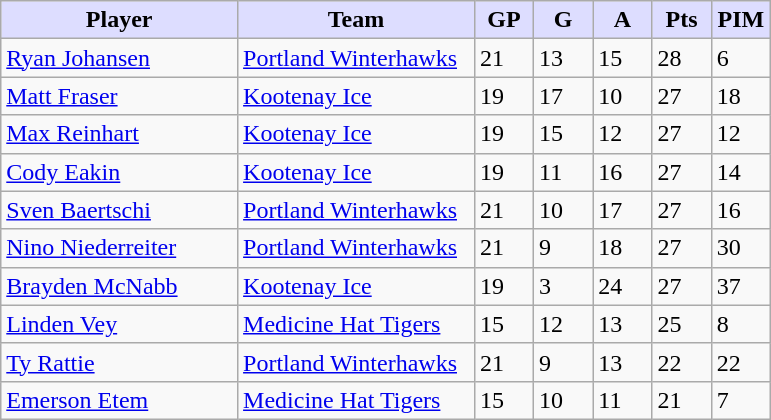<table class="wikitable">
<tr>
<th style="background:#ddf; width:30%;">Player</th>
<th style="background:#ddf; width:30%;">Team</th>
<th style="background:#ddf; width:7.5%;">GP</th>
<th style="background:#ddf; width:7.5%;">G</th>
<th style="background:#ddf; width:7.5%;">A</th>
<th style="background:#ddf; width:7.5%;">Pts</th>
<th style="background:#ddf; width:7.5%;">PIM</th>
</tr>
<tr>
<td><a href='#'>Ryan Johansen</a></td>
<td><a href='#'>Portland Winterhawks</a></td>
<td>21</td>
<td>13</td>
<td>15</td>
<td>28</td>
<td>6</td>
</tr>
<tr>
<td><a href='#'>Matt Fraser</a></td>
<td><a href='#'>Kootenay Ice</a></td>
<td>19</td>
<td>17</td>
<td>10</td>
<td>27</td>
<td>18</td>
</tr>
<tr>
<td><a href='#'>Max Reinhart</a></td>
<td><a href='#'>Kootenay Ice</a></td>
<td>19</td>
<td>15</td>
<td>12</td>
<td>27</td>
<td>12</td>
</tr>
<tr>
<td><a href='#'>Cody Eakin</a></td>
<td><a href='#'>Kootenay Ice</a></td>
<td>19</td>
<td>11</td>
<td>16</td>
<td>27</td>
<td>14</td>
</tr>
<tr>
<td><a href='#'>Sven Baertschi</a></td>
<td><a href='#'>Portland Winterhawks</a></td>
<td>21</td>
<td>10</td>
<td>17</td>
<td>27</td>
<td>16</td>
</tr>
<tr>
<td><a href='#'>Nino Niederreiter</a></td>
<td><a href='#'>Portland Winterhawks</a></td>
<td>21</td>
<td>9</td>
<td>18</td>
<td>27</td>
<td>30</td>
</tr>
<tr>
<td><a href='#'>Brayden McNabb</a></td>
<td><a href='#'>Kootenay Ice</a></td>
<td>19</td>
<td>3</td>
<td>24</td>
<td>27</td>
<td>37</td>
</tr>
<tr>
<td><a href='#'>Linden Vey</a></td>
<td><a href='#'>Medicine Hat Tigers</a></td>
<td>15</td>
<td>12</td>
<td>13</td>
<td>25</td>
<td>8</td>
</tr>
<tr>
<td><a href='#'>Ty Rattie</a></td>
<td><a href='#'>Portland Winterhawks</a></td>
<td>21</td>
<td>9</td>
<td>13</td>
<td>22</td>
<td>22</td>
</tr>
<tr>
<td><a href='#'>Emerson Etem</a></td>
<td><a href='#'>Medicine Hat Tigers</a></td>
<td>15</td>
<td>10</td>
<td>11</td>
<td>21</td>
<td>7</td>
</tr>
</table>
